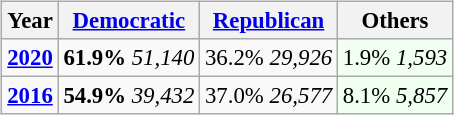<table class="wikitable" style="float:right; font-size:95%;">
<tr>
<th style="text-align:center;">Year</th>
<th style="text-align:center;"><a href='#'>Democratic</a></th>
<th style="text-align:center;"><a href='#'>Republican</a></th>
<th style="text-align:center;">Others</th>
</tr>
<tr>
<td style="text-align:center;" ><strong><a href='#'>2020</a></strong></td>
<td style="text-align:center;" ><strong>61.9%</strong> <em>51,140</em></td>
<td style="text-align:center;" >36.2% <em>29,926</em></td>
<td style="text-align:center; background:honeyDew;">1.9% <em>1,593</em></td>
</tr>
<tr>
<td style="text-align:center;" ><strong><a href='#'>2016</a></strong></td>
<td style="text-align:center;" ><strong>54.9%</strong> <em>39,432</em></td>
<td style="text-align:center;" >37.0% <em>26,577</em></td>
<td style="text-align:center; background:honeyDew;">8.1% <em>5,857</em></td>
</tr>
</table>
